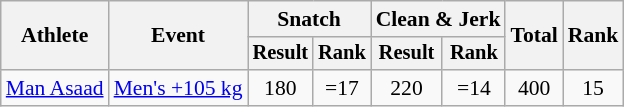<table class="wikitable" style="font-size:90%">
<tr>
<th rowspan="2">Athlete</th>
<th rowspan="2">Event</th>
<th colspan="2">Snatch</th>
<th colspan="2">Clean & Jerk</th>
<th rowspan="2">Total</th>
<th rowspan="2">Rank</th>
</tr>
<tr style="font-size:95%">
<th>Result</th>
<th>Rank</th>
<th>Result</th>
<th>Rank</th>
</tr>
<tr align=center>
<td align=left><a href='#'>Man Asaad</a></td>
<td align=left><a href='#'>Men's +105 kg</a></td>
<td>180</td>
<td>=17</td>
<td>220</td>
<td>=14</td>
<td>400</td>
<td>15</td>
</tr>
</table>
